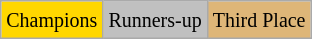<table class="wikitable">
<tr>
<td bgcolor="gold"><small>Champions</small></td>
<td style="background:silver;"><small>Runners-up</small></td>
<td style="background:#deb678;"><small>Third Place</small></td>
</tr>
</table>
